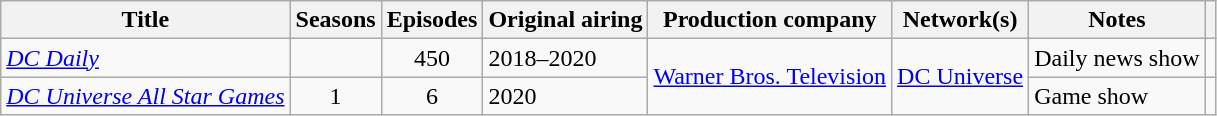<table class="wikitable sortable">
<tr>
<th>Title</th>
<th>Seasons</th>
<th>Episodes</th>
<th>Original airing</th>
<th>Production company</th>
<th>Network(s)</th>
<th>Notes</th>
<th></th>
</tr>
<tr>
<td><em><a href='#'>DC Daily</a></em></td>
<td></td>
<td align="center">450</td>
<td>2018–2020</td>
<td rowspan="2"><a href='#'>Warner Bros. Television</a></td>
<td rowspan="2"><a href='#'>DC Universe</a></td>
<td>Daily news show</td>
<td></td>
</tr>
<tr>
<td><em><a href='#'>DC Universe All Star Games</a></em></td>
<td align="center">1</td>
<td align="center">6</td>
<td>2020</td>
<td>Game show</td>
<td></td>
</tr>
</table>
